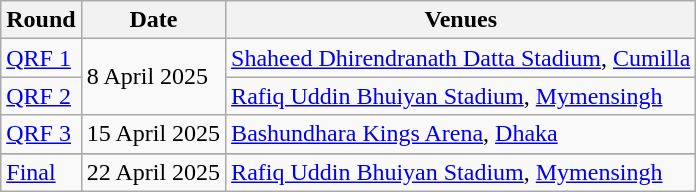<table class="wikitable" style="text-align:center;">
<tr>
<th>Round</th>
<th>Date</th>
<th>Venues</th>
</tr>
<tr>
<td align="left"><a href='#'>QRF 1</a></td>
<td align="left" rowspan=2>8 April 2025</td>
<td align="left"><a href='#'>Shaheed Dhirendranath Datta Stadium</a>, <a href='#'>Cumilla</a></td>
</tr>
<tr>
<td align="left"><a href='#'>QRF 2</a></td>
<td align="left"><a href='#'>Rafiq Uddin Bhuiyan Stadium</a>, <a href='#'>Mymensingh</a></td>
</tr>
<tr>
<td align="left"><a href='#'>QRF 3</a></td>
<td align="left">15 April 2025</td>
<td align="left"><a href='#'>Bashundhara Kings Arena</a>, <a href='#'>Dhaka</a></td>
</tr>
<tr>
</tr>
<tr>
<td align="left"><a href='#'>Final</a></td>
<td align="left">22 April 2025</td>
<td align="left"><a href='#'>Rafiq Uddin Bhuiyan Stadium</a>, <a href='#'>Mymensingh</a></td>
</tr>
</table>
